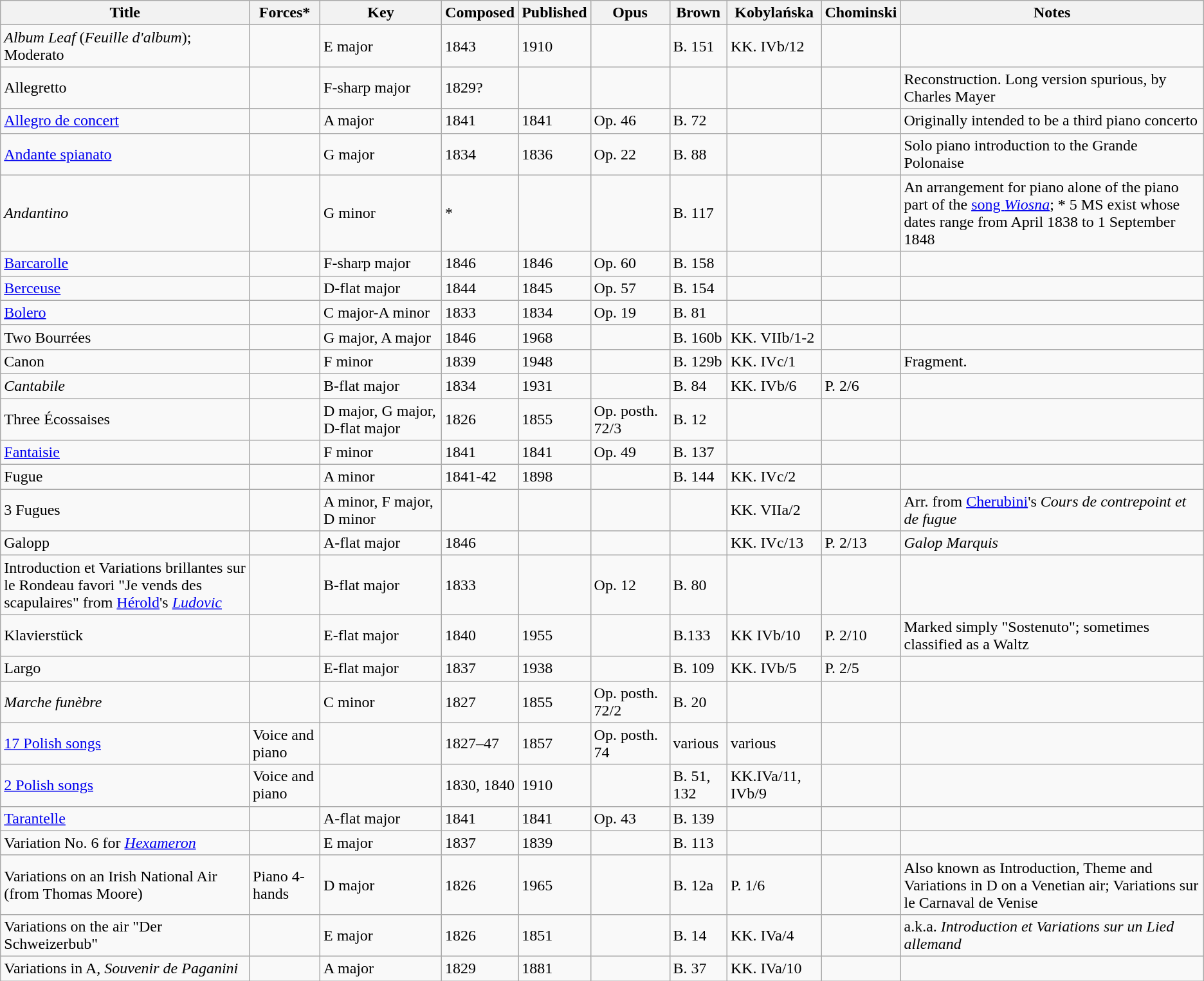<table class="wikitable sortable">
<tr>
<th>Title</th>
<th>Forces*</th>
<th>Key</th>
<th>Composed</th>
<th>Published</th>
<th>Opus</th>
<th>Brown</th>
<th>Kobylańska</th>
<th>Chominski</th>
<th>Notes</th>
</tr>
<tr>
<td><em>Album Leaf</em> (<em>Feuille d'album</em>); Moderato</td>
<td></td>
<td>E major</td>
<td>1843</td>
<td>1910</td>
<td></td>
<td>B. 151</td>
<td>KK. IVb/12</td>
<td></td>
<td></td>
</tr>
<tr>
<td>Allegretto</td>
<td></td>
<td>F‑sharp major</td>
<td>1829?</td>
<td></td>
<td></td>
<td></td>
<td></td>
<td></td>
<td>Reconstruction. Long version spurious, by Charles Mayer</td>
</tr>
<tr>
<td><a href='#'>Allegro de concert</a></td>
<td></td>
<td>A major</td>
<td>1841</td>
<td>1841</td>
<td>Op. 46</td>
<td>B. 72</td>
<td></td>
<td></td>
<td>Originally intended to be a third piano concerto</td>
</tr>
<tr>
<td><a href='#'>Andante spianato</a></td>
<td></td>
<td>G major</td>
<td>1834</td>
<td>1836</td>
<td>Op. 22</td>
<td>B. 88</td>
<td></td>
<td></td>
<td>Solo piano introduction to the Grande Polonaise</td>
</tr>
<tr>
<td><em>Andantino</em></td>
<td></td>
<td>G minor</td>
<td>*</td>
<td></td>
<td></td>
<td>B. 117</td>
<td></td>
<td></td>
<td>An arrangement for piano alone of the piano part of the <a href='#'>song <em>Wiosna</em></a>; * 5 MS exist whose dates range from April 1838 to 1 September 1848</td>
</tr>
<tr>
<td><a href='#'>Barcarolle</a></td>
<td></td>
<td>F‑sharp major</td>
<td>1846</td>
<td>1846</td>
<td>Op. 60</td>
<td>B. 158</td>
<td></td>
<td></td>
<td></td>
</tr>
<tr>
<td><a href='#'>Berceuse</a></td>
<td></td>
<td>D-flat major</td>
<td>1844</td>
<td>1845</td>
<td>Op. 57</td>
<td>B. 154</td>
<td></td>
<td></td>
<td></td>
</tr>
<tr>
<td><a href='#'>Bolero</a></td>
<td></td>
<td>C major-A minor</td>
<td>1833</td>
<td>1834</td>
<td>Op. 19</td>
<td>B. 81</td>
<td></td>
<td></td>
<td></td>
</tr>
<tr>
<td>Two Bourrées</td>
<td></td>
<td>G major, A major</td>
<td>1846</td>
<td>1968</td>
<td></td>
<td>B. 160b</td>
<td>KK. VIIb/1-2</td>
<td></td>
<td></td>
</tr>
<tr>
<td>Canon</td>
<td></td>
<td>F minor</td>
<td>1839</td>
<td>1948</td>
<td></td>
<td>B. 129b</td>
<td>KK. IVc/1</td>
<td></td>
<td>Fragment.</td>
</tr>
<tr>
<td><em>Cantabile</em></td>
<td></td>
<td>B-flat major</td>
<td>1834</td>
<td>1931</td>
<td></td>
<td>B. 84</td>
<td>KK. IVb/6</td>
<td>P. 2/6</td>
<td></td>
</tr>
<tr>
<td>Three Écossaises</td>
<td></td>
<td>D major, G major, D-flat major</td>
<td>1826</td>
<td>1855</td>
<td>Op. posth. 72/3</td>
<td>B. 12</td>
<td></td>
<td></td>
<td></td>
</tr>
<tr>
<td><a href='#'>Fantaisie</a></td>
<td></td>
<td>F minor</td>
<td>1841</td>
<td>1841</td>
<td>Op. 49</td>
<td>B. 137</td>
<td></td>
<td></td>
<td></td>
</tr>
<tr>
<td>Fugue</td>
<td></td>
<td>A minor</td>
<td>1841-42</td>
<td>1898</td>
<td></td>
<td>B. 144</td>
<td>KK. IVc/2</td>
<td></td>
<td></td>
</tr>
<tr>
<td>3 Fugues</td>
<td></td>
<td>A minor, F major, D minor</td>
<td></td>
<td></td>
<td></td>
<td></td>
<td>KK. VIIa/2</td>
<td></td>
<td>Arr. from <a href='#'>Cherubini</a>'s <em>Cours de contrepoint et de fugue</em></td>
</tr>
<tr>
<td>Galopp</td>
<td></td>
<td>A-flat major</td>
<td>1846</td>
<td></td>
<td></td>
<td></td>
<td>KK. IVc/13</td>
<td>P. 2/13</td>
<td><em>Galop Marquis</em></td>
</tr>
<tr>
<td>Introduction et Variations brillantes sur le Rondeau favori "Je vends des scapulaires" from <a href='#'>Hérold</a>'s <em><a href='#'>Ludovic</a></em></td>
<td></td>
<td>B-flat major</td>
<td>1833</td>
<td></td>
<td>Op. 12</td>
<td>B. 80</td>
<td></td>
<td></td>
<td></td>
</tr>
<tr>
<td>Klavierstück</td>
<td></td>
<td>E-flat major</td>
<td>1840</td>
<td>1955</td>
<td></td>
<td>B.133</td>
<td>KK IVb/10</td>
<td>P. 2/10</td>
<td>Marked simply "Sostenuto"; sometimes classified as a Waltz</td>
</tr>
<tr>
<td>Largo</td>
<td></td>
<td>E-flat major</td>
<td>1837</td>
<td>1938</td>
<td></td>
<td>B. 109</td>
<td>KK. IVb/5</td>
<td>P. 2/5</td>
<td></td>
</tr>
<tr>
<td><em>Marche funèbre</em></td>
<td></td>
<td>C minor</td>
<td>1827</td>
<td>1855</td>
<td>Op. posth. 72/2</td>
<td>B. 20</td>
<td></td>
<td></td>
<td></td>
</tr>
<tr>
<td><a href='#'>17 Polish songs</a></td>
<td>Voice and piano</td>
<td></td>
<td>1827–47</td>
<td>1857</td>
<td>Op. posth. 74</td>
<td>various</td>
<td>various</td>
<td></td>
<td></td>
</tr>
<tr>
<td><a href='#'>2 Polish songs</a></td>
<td>Voice and piano</td>
<td></td>
<td>1830, 1840</td>
<td>1910</td>
<td></td>
<td>B. 51, 132</td>
<td>KK.IVa/11, IVb/9</td>
<td></td>
<td></td>
</tr>
<tr>
<td><a href='#'>Tarantelle</a></td>
<td></td>
<td>A-flat major</td>
<td>1841</td>
<td>1841</td>
<td>Op. 43</td>
<td>B. 139</td>
<td></td>
<td></td>
<td></td>
</tr>
<tr>
<td>Variation No. 6 for <em><a href='#'>Hexameron</a></em></td>
<td></td>
<td>E major</td>
<td>1837</td>
<td>1839</td>
<td></td>
<td>B. 113</td>
<td></td>
<td></td>
<td></td>
</tr>
<tr>
<td>Variations on an Irish National Air (from Thomas Moore)</td>
<td>Piano 4-hands</td>
<td>D major</td>
<td>1826</td>
<td>1965</td>
<td></td>
<td>B. 12a</td>
<td>P. 1/6</td>
<td></td>
<td>Also known as Introduction, Theme and Variations in D on a Venetian air; Variations sur le Carnaval de Venise</td>
</tr>
<tr>
<td>Variations on the air "Der Schweizerbub"</td>
<td></td>
<td>E major</td>
<td>1826</td>
<td>1851</td>
<td></td>
<td>B. 14</td>
<td>KK. IVa/4</td>
<td></td>
<td>a.k.a. <em>Introduction et Variations sur un Lied allemand</em></td>
</tr>
<tr>
<td>Variations in A, <em>Souvenir de Paganini</em></td>
<td></td>
<td>A major</td>
<td>1829</td>
<td>1881</td>
<td></td>
<td>B. 37</td>
<td>KK. IVa/10</td>
<td></td>
<td></td>
</tr>
</table>
